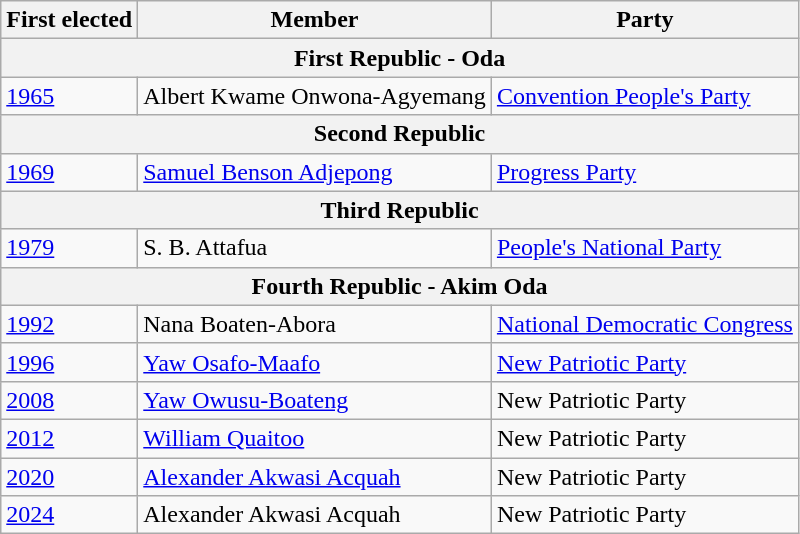<table class="wikitable">
<tr>
<th>First elected</th>
<th>Member</th>
<th>Party</th>
</tr>
<tr>
<th colspan=3>First Republic - Oda</th>
</tr>
<tr>
<td><a href='#'>1965</a></td>
<td>Albert Kwame Onwona-Agyemang</td>
<td><a href='#'>Convention People's Party</a></td>
</tr>
<tr>
<th colspan=3>Second Republic</th>
</tr>
<tr>
<td><a href='#'>1969</a></td>
<td><a href='#'>Samuel Benson Adjepong</a></td>
<td><a href='#'>Progress Party</a></td>
</tr>
<tr>
<th colspan=3>Third Republic</th>
</tr>
<tr>
<td><a href='#'>1979</a></td>
<td>S. B. Attafua</td>
<td><a href='#'>People's National Party</a></td>
</tr>
<tr>
<th colspan=3>Fourth Republic - Akim Oda</th>
</tr>
<tr>
<td><a href='#'>1992</a></td>
<td>Nana Boaten-Abora</td>
<td><a href='#'>National Democratic Congress</a></td>
</tr>
<tr>
<td><a href='#'>1996</a></td>
<td><a href='#'>Yaw Osafo-Maafo</a></td>
<td><a href='#'>New Patriotic Party</a></td>
</tr>
<tr>
<td><a href='#'>2008</a></td>
<td><a href='#'>Yaw Owusu-Boateng</a></td>
<td>New Patriotic Party</td>
</tr>
<tr>
<td><a href='#'>2012</a></td>
<td><a href='#'>William Quaitoo</a></td>
<td>New Patriotic Party</td>
</tr>
<tr>
<td><a href='#'>2020</a></td>
<td><a href='#'>Alexander Akwasi Acquah</a></td>
<td>New Patriotic Party</td>
</tr>
<tr>
<td><a href='#'>2024</a></td>
<td>Alexander Akwasi Acquah</td>
<td>New Patriotic Party</td>
</tr>
</table>
